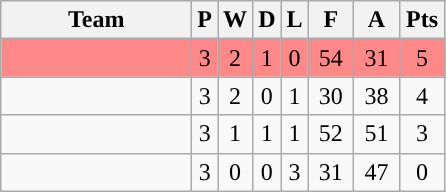<table class="wikitable" style="text-align:center;">
<tr>
<th width="120px">Team</th>
<th>P</th>
<th>W</th>
<th>D</th>
<th>L</th>
<th width="23px">F</th>
<th width="23px">A</th>
<th width="23px">Pts</th>
</tr>
<tr bgcolor="#FF8888">
<td></td>
<td>3</td>
<td>2</td>
<td>1</td>
<td>0</td>
<td>54</td>
<td>31</td>
<td>5</td>
</tr>
<tr>
<td></td>
<td>3</td>
<td>2</td>
<td>0</td>
<td>1</td>
<td>30</td>
<td>38</td>
<td>4</td>
</tr>
<tr>
<td></td>
<td>3</td>
<td>1</td>
<td>1</td>
<td>1</td>
<td>52</td>
<td>51</td>
<td>3</td>
</tr>
<tr>
<td></td>
<td>3</td>
<td>0</td>
<td>0</td>
<td>3</td>
<td>31</td>
<td>47</td>
<td>0</td>
</tr>
</table>
